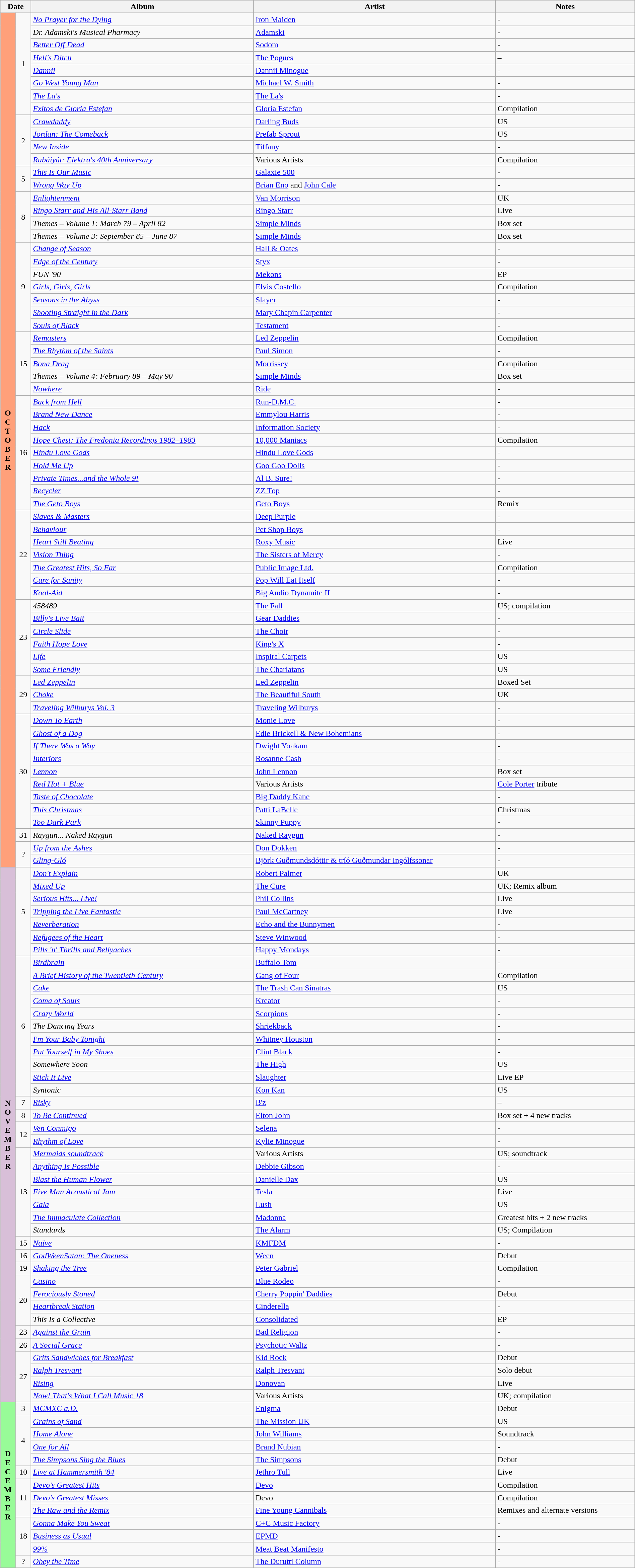<table class="wikitable" width="100%">
<tr>
<th colspan="2">Date</th>
<th>Album</th>
<th>Artist</th>
<th>Notes</th>
</tr>
<tr>
<td rowspan="67" valign="center" align="center" style="background:#FFA07A; textcolor:#000;"><strong>O<br>C<br>T<br>O<br>B<br>E<br>R</strong></td>
<td rowspan="8" align="center">1</td>
<td><em><a href='#'>No Prayer for the Dying</a></em></td>
<td><a href='#'>Iron Maiden</a></td>
<td>-</td>
</tr>
<tr>
<td><em>Dr. Adamski's Musical Pharmacy</em></td>
<td><a href='#'>Adamski</a></td>
<td>-</td>
</tr>
<tr>
<td><em><a href='#'>Better Off Dead</a></em></td>
<td><a href='#'>Sodom</a></td>
<td>-</td>
</tr>
<tr>
<td><em><a href='#'>Hell's Ditch</a></em></td>
<td><a href='#'>The Pogues</a></td>
<td>–</td>
</tr>
<tr>
<td><em><a href='#'>Dannii</a></em></td>
<td><a href='#'>Dannii Minogue</a></td>
<td>-</td>
</tr>
<tr>
<td><em><a href='#'>Go West Young Man</a></em></td>
<td><a href='#'>Michael W. Smith</a></td>
<td>-</td>
</tr>
<tr>
<td><em><a href='#'>The La's</a></em></td>
<td><a href='#'>The La's</a></td>
<td>-</td>
</tr>
<tr>
<td><em><a href='#'>Exitos de Gloria Estefan</a></em></td>
<td><a href='#'>Gloria Estefan</a></td>
<td>Compilation</td>
</tr>
<tr>
<td rowspan="4" align="center">2</td>
<td><em><a href='#'>Crawdaddy</a></em></td>
<td><a href='#'>Darling Buds</a></td>
<td>US</td>
</tr>
<tr>
<td><em><a href='#'>Jordan: The Comeback</a></em></td>
<td><a href='#'>Prefab Sprout</a></td>
<td>US</td>
</tr>
<tr>
<td><em><a href='#'>New Inside</a></em></td>
<td><a href='#'>Tiffany</a></td>
<td>-</td>
</tr>
<tr>
<td><em><a href='#'>Rubáiyát: Elektra's 40th Anniversary</a></em></td>
<td>Various Artists</td>
<td>Compilation</td>
</tr>
<tr>
<td rowspan="2" align="center">5</td>
<td><em><a href='#'>This Is Our Music</a></em></td>
<td><a href='#'>Galaxie 500</a></td>
<td>-</td>
</tr>
<tr>
<td><em><a href='#'>Wrong Way Up</a></em></td>
<td><a href='#'>Brian Eno</a> and <a href='#'>John Cale</a></td>
<td>-</td>
</tr>
<tr>
<td rowspan="4" align="center">8</td>
<td><em><a href='#'>Enlightenment</a></em></td>
<td><a href='#'>Van Morrison</a></td>
<td>UK</td>
</tr>
<tr>
<td><em><a href='#'>Ringo Starr and His All-Starr Band</a></em></td>
<td><a href='#'>Ringo Starr</a></td>
<td>Live</td>
</tr>
<tr>
<td><em>Themes – Volume 1: March 79 – April 82</em></td>
<td><a href='#'>Simple Minds</a></td>
<td>Box set</td>
</tr>
<tr>
<td><em>Themes – Volume 3: September 85 – June 87</em></td>
<td><a href='#'>Simple Minds</a></td>
<td>Box set</td>
</tr>
<tr>
<td rowspan="7" align="center">9</td>
<td><em><a href='#'>Change of Season</a></em></td>
<td><a href='#'>Hall & Oates</a></td>
<td>-</td>
</tr>
<tr>
<td><em><a href='#'>Edge of the Century</a></em></td>
<td><a href='#'>Styx</a></td>
<td>-</td>
</tr>
<tr>
<td><em>FUN '90</em></td>
<td><a href='#'>Mekons</a></td>
<td>EP</td>
</tr>
<tr>
<td><em><a href='#'>Girls, Girls, Girls</a></em></td>
<td><a href='#'>Elvis Costello</a></td>
<td>Compilation</td>
</tr>
<tr>
<td><em><a href='#'>Seasons in the Abyss</a></em></td>
<td><a href='#'>Slayer</a></td>
<td>-</td>
</tr>
<tr>
<td><em><a href='#'>Shooting Straight in the Dark</a></em></td>
<td><a href='#'>Mary Chapin Carpenter</a></td>
<td>-</td>
</tr>
<tr>
<td><em><a href='#'>Souls of Black</a></em></td>
<td><a href='#'>Testament</a></td>
<td>-</td>
</tr>
<tr>
<td rowspan="5" align="center">15</td>
<td><em><a href='#'>Remasters</a></em></td>
<td><a href='#'>Led Zeppelin</a></td>
<td>Compilation</td>
</tr>
<tr>
<td><em><a href='#'>The Rhythm of the Saints</a></em></td>
<td><a href='#'>Paul Simon</a></td>
<td>-</td>
</tr>
<tr>
<td><em><a href='#'>Bona Drag</a></em></td>
<td><a href='#'>Morrissey</a></td>
<td>Compilation</td>
</tr>
<tr>
<td><em>Themes – Volume 4: February 89 – May 90</em></td>
<td><a href='#'>Simple Minds</a></td>
<td>Box set</td>
</tr>
<tr>
<td><em><a href='#'>Nowhere</a></em></td>
<td><a href='#'>Ride</a></td>
<td>-</td>
</tr>
<tr>
<td rowspan="9" align="center">16</td>
<td><em><a href='#'>Back from Hell</a></em></td>
<td><a href='#'>Run-D.M.C.</a></td>
<td>-</td>
</tr>
<tr>
<td><em><a href='#'>Brand New Dance</a></em></td>
<td><a href='#'>Emmylou Harris</a></td>
<td>-</td>
</tr>
<tr>
<td><em><a href='#'>Hack</a></em></td>
<td><a href='#'>Information Society</a></td>
<td>-</td>
</tr>
<tr>
<td><em><a href='#'>Hope Chest: The Fredonia Recordings 1982–1983</a></em></td>
<td><a href='#'>10,000 Maniacs</a></td>
<td>Compilation</td>
</tr>
<tr>
<td><em><a href='#'>Hindu Love Gods</a></em></td>
<td><a href='#'>Hindu Love Gods</a></td>
<td>-</td>
</tr>
<tr>
<td><em><a href='#'>Hold Me Up</a></em></td>
<td><a href='#'>Goo Goo Dolls</a></td>
<td>-</td>
</tr>
<tr>
<td><em><a href='#'>Private Times...and the Whole 9!</a></em></td>
<td><a href='#'>Al B. Sure!</a></td>
<td>-</td>
</tr>
<tr>
<td><em><a href='#'>Recycler</a></em></td>
<td><a href='#'>ZZ Top</a></td>
<td>-</td>
</tr>
<tr>
<td><em><a href='#'>The Geto Boys</a></em></td>
<td><a href='#'>Geto Boys</a></td>
<td>Remix</td>
</tr>
<tr>
<td rowspan="7" align="center">22</td>
<td><em><a href='#'>Slaves & Masters</a></em></td>
<td><a href='#'>Deep Purple</a></td>
<td>-</td>
</tr>
<tr>
<td><em><a href='#'>Behaviour</a></em></td>
<td><a href='#'>Pet Shop Boys</a></td>
<td>-</td>
</tr>
<tr>
<td><em><a href='#'>Heart Still Beating</a></em></td>
<td><a href='#'>Roxy Music</a></td>
<td>Live</td>
</tr>
<tr>
<td><em><a href='#'>Vision Thing</a></em></td>
<td><a href='#'>The Sisters of Mercy</a></td>
<td>-</td>
</tr>
<tr>
<td><em><a href='#'>The Greatest Hits, So Far</a></em></td>
<td><a href='#'>Public Image Ltd.</a></td>
<td>Compilation</td>
</tr>
<tr>
<td><em><a href='#'>Cure for Sanity</a></em></td>
<td><a href='#'>Pop Will Eat Itself</a></td>
<td>-</td>
</tr>
<tr>
<td><em><a href='#'>Kool-Aid</a></em></td>
<td><a href='#'>Big Audio Dynamite II</a></td>
<td>-</td>
</tr>
<tr>
<td rowspan="6" align="center">23</td>
<td><em>458489</em></td>
<td><a href='#'>The Fall</a></td>
<td>US; compilation</td>
</tr>
<tr>
<td><em><a href='#'>Billy's Live Bait</a></em></td>
<td><a href='#'>Gear Daddies</a></td>
<td>-</td>
</tr>
<tr>
<td><em><a href='#'>Circle Slide</a></em></td>
<td><a href='#'>The Choir</a></td>
<td>-</td>
</tr>
<tr>
<td><em><a href='#'>Faith Hope Love</a></em></td>
<td><a href='#'>King's X</a></td>
<td>-</td>
</tr>
<tr>
<td><em><a href='#'>Life</a></em></td>
<td><a href='#'>Inspiral Carpets</a></td>
<td>US</td>
</tr>
<tr>
<td><em><a href='#'>Some Friendly</a></em></td>
<td><a href='#'>The Charlatans</a></td>
<td>US</td>
</tr>
<tr>
<td rowspan="3" align="center">29</td>
<td><em><a href='#'>Led Zeppelin</a></em></td>
<td><a href='#'>Led Zeppelin</a></td>
<td>Boxed Set</td>
</tr>
<tr>
<td><em><a href='#'>Choke</a></em></td>
<td><a href='#'>The Beautiful South</a></td>
<td>UK</td>
</tr>
<tr>
<td><em><a href='#'>Traveling Wilburys Vol. 3</a></em></td>
<td><a href='#'>Traveling Wilburys</a></td>
<td>-</td>
</tr>
<tr>
<td rowspan="9" align="center">30</td>
<td><em><a href='#'>Down To Earth</a></em></td>
<td><a href='#'>Monie Love</a></td>
<td>-</td>
</tr>
<tr>
<td><em><a href='#'>Ghost of a Dog</a></em></td>
<td><a href='#'>Edie Brickell & New Bohemians</a></td>
<td>-</td>
</tr>
<tr>
<td><em><a href='#'>If There Was a Way</a></em></td>
<td><a href='#'>Dwight Yoakam</a></td>
<td>-</td>
</tr>
<tr>
<td><em><a href='#'>Interiors</a></em></td>
<td><a href='#'>Rosanne Cash</a></td>
<td>-</td>
</tr>
<tr>
<td><em><a href='#'>Lennon</a></em></td>
<td><a href='#'>John Lennon</a></td>
<td>Box set</td>
</tr>
<tr>
<td><em><a href='#'>Red Hot + Blue</a></em></td>
<td>Various Artists</td>
<td><a href='#'>Cole Porter</a> tribute</td>
</tr>
<tr>
<td><em><a href='#'>Taste of Chocolate</a></em></td>
<td><a href='#'>Big Daddy Kane</a></td>
<td>-</td>
</tr>
<tr>
<td><em><a href='#'>This Christmas</a></em></td>
<td><a href='#'>Patti LaBelle</a></td>
<td>Christmas</td>
</tr>
<tr>
<td><em><a href='#'>Too Dark Park</a></em></td>
<td><a href='#'>Skinny Puppy</a></td>
<td>-</td>
</tr>
<tr>
<td align="center">31</td>
<td><em>Raygun... Naked Raygun</em></td>
<td><a href='#'>Naked Raygun</a></td>
<td>-</td>
</tr>
<tr>
<td rowspan="2" align="center">?</td>
<td><em><a href='#'>Up from the Ashes</a></em></td>
<td><a href='#'>Don Dokken</a></td>
<td>-</td>
</tr>
<tr>
<td><em><a href='#'>Gling-Gló</a></em></td>
<td><a href='#'>Björk Guðmundsdóttir & tríó Guðmundar Ingólfssonar</a></td>
<td>-</td>
</tr>
<tr>
<td rowspan="42" valign="center" align="center" style="background:#D8BFD8; textcolor:#000;"><strong>N<br>O<br>V<br>E<br>M<br>B<br>E<br>R</strong></td>
<td rowspan="7" align="center">5</td>
<td><em><a href='#'>Don't Explain</a></em></td>
<td><a href='#'>Robert Palmer</a></td>
<td>UK</td>
</tr>
<tr>
<td><em><a href='#'>Mixed Up</a></em></td>
<td><a href='#'>The Cure</a></td>
<td>UK; Remix album</td>
</tr>
<tr>
<td><em><a href='#'>Serious Hits... Live!</a></em></td>
<td><a href='#'>Phil Collins</a></td>
<td>Live</td>
</tr>
<tr>
<td><em><a href='#'>Tripping the Live Fantastic</a></em></td>
<td><a href='#'>Paul McCartney</a></td>
<td>Live</td>
</tr>
<tr>
<td><em><a href='#'>Reverberation</a></em></td>
<td><a href='#'>Echo and the Bunnymen</a></td>
<td>-</td>
</tr>
<tr>
<td><em><a href='#'>Refugees of the Heart</a></em></td>
<td><a href='#'>Steve Winwood</a></td>
<td>-</td>
</tr>
<tr>
<td><em><a href='#'>Pills 'n' Thrills and Bellyaches</a></em></td>
<td><a href='#'>Happy Mondays</a></td>
<td>-</td>
</tr>
<tr>
<td rowspan="11" align="center">6</td>
<td><em><a href='#'>Birdbrain</a></em></td>
<td><a href='#'>Buffalo Tom</a></td>
<td>-</td>
</tr>
<tr>
<td><em><a href='#'>A Brief History of the Twentieth Century</a></em></td>
<td><a href='#'>Gang of Four</a></td>
<td>Compilation</td>
</tr>
<tr>
<td><em><a href='#'>Cake</a></em></td>
<td><a href='#'>The Trash Can Sinatras</a></td>
<td>US</td>
</tr>
<tr>
<td><em><a href='#'>Coma of Souls</a></em></td>
<td><a href='#'>Kreator</a></td>
<td>-</td>
</tr>
<tr>
<td><em><a href='#'>Crazy World</a></em></td>
<td><a href='#'>Scorpions</a></td>
<td>-</td>
</tr>
<tr>
<td><em>The Dancing Years</em></td>
<td><a href='#'>Shriekback</a></td>
<td>-</td>
</tr>
<tr>
<td><em><a href='#'>I'm Your Baby Tonight</a></em></td>
<td><a href='#'>Whitney Houston</a></td>
<td>-</td>
</tr>
<tr>
<td><em><a href='#'>Put Yourself in My Shoes</a></em></td>
<td><a href='#'>Clint Black</a></td>
<td>-</td>
</tr>
<tr>
<td><em>Somewhere Soon</em></td>
<td><a href='#'>The High</a></td>
<td>US</td>
</tr>
<tr>
<td><em><a href='#'>Stick It Live</a></em></td>
<td><a href='#'>Slaughter</a></td>
<td>Live EP</td>
</tr>
<tr>
<td><em>Syntonic</em></td>
<td><a href='#'>Kon Kan</a></td>
<td>US</td>
</tr>
<tr>
<td style="text-align:center;">7</td>
<td><em><a href='#'>Risky</a></em></td>
<td><a href='#'>B'z</a></td>
<td>–</td>
</tr>
<tr>
<td rowspan="1" align="center">8</td>
<td><em><a href='#'>To Be Continued</a></em></td>
<td><a href='#'>Elton John</a></td>
<td>Box set + 4 new tracks</td>
</tr>
<tr>
<td rowspan="2" align="center">12</td>
<td><em><a href='#'>Ven Conmigo</a></em></td>
<td><a href='#'>Selena</a></td>
<td>-</td>
</tr>
<tr>
<td><em><a href='#'>Rhythm of Love</a></em></td>
<td><a href='#'>Kylie Minogue</a></td>
<td>-</td>
</tr>
<tr>
<td rowspan="7" align="center">13</td>
<td><em><a href='#'>Mermaids soundtrack</a></em></td>
<td>Various Artists</td>
<td>US; soundtrack</td>
</tr>
<tr>
<td><em><a href='#'>Anything Is Possible</a></em></td>
<td><a href='#'>Debbie Gibson</a></td>
<td>-</td>
</tr>
<tr>
<td><em><a href='#'>Blast the Human Flower</a></em></td>
<td><a href='#'>Danielle Dax</a></td>
<td>US</td>
</tr>
<tr>
<td><em><a href='#'>Five Man Acoustical Jam</a></em></td>
<td><a href='#'>Tesla</a></td>
<td>Live</td>
</tr>
<tr>
<td><em><a href='#'>Gala</a></em></td>
<td><a href='#'>Lush</a></td>
<td>US</td>
</tr>
<tr>
<td><em><a href='#'>The Immaculate Collection</a></em></td>
<td><a href='#'>Madonna</a></td>
<td>Greatest hits + 2 new tracks</td>
</tr>
<tr>
<td><em>Standards</em></td>
<td><a href='#'>The Alarm</a></td>
<td>US; Compilation</td>
</tr>
<tr>
<td align="center">15</td>
<td><em><a href='#'>Naïve</a></em></td>
<td><a href='#'>KMFDM</a></td>
<td>-</td>
</tr>
<tr>
<td align="center">16</td>
<td><em><a href='#'>GodWeenSatan: The Oneness</a></em></td>
<td><a href='#'>Ween</a></td>
<td>Debut</td>
</tr>
<tr>
<td align="center">19</td>
<td><em><a href='#'>Shaking the Tree</a></em></td>
<td><a href='#'>Peter Gabriel</a></td>
<td>Compilation</td>
</tr>
<tr>
<td rowspan="4" align="center">20</td>
<td><em><a href='#'>Casino</a></em></td>
<td><a href='#'>Blue Rodeo</a></td>
<td>-</td>
</tr>
<tr>
<td><em><a href='#'>Ferociously Stoned</a></em></td>
<td><a href='#'>Cherry Poppin' Daddies</a></td>
<td>Debut</td>
</tr>
<tr>
<td><em><a href='#'>Heartbreak Station</a></em></td>
<td><a href='#'>Cinderella</a></td>
<td>-</td>
</tr>
<tr>
<td><em>This Is a Collective</em></td>
<td><a href='#'>Consolidated</a></td>
<td>EP</td>
</tr>
<tr>
<td align="center">23</td>
<td><em><a href='#'>Against the Grain</a></em></td>
<td><a href='#'>Bad Religion</a></td>
<td>-</td>
</tr>
<tr>
<td align="center">26</td>
<td><em><a href='#'>A Social Grace</a></em></td>
<td><a href='#'>Psychotic Waltz</a></td>
<td>-</td>
</tr>
<tr>
<td rowspan="4" align="center">27</td>
<td><em><a href='#'>Grits Sandwiches for Breakfast</a></em></td>
<td><a href='#'>Kid Rock</a></td>
<td>Debut</td>
</tr>
<tr>
<td><em><a href='#'>Ralph Tresvant</a></em></td>
<td><a href='#'>Ralph Tresvant</a></td>
<td>Solo debut</td>
</tr>
<tr>
<td><em><a href='#'>Rising</a></em></td>
<td><a href='#'>Donovan</a></td>
<td>Live</td>
</tr>
<tr>
<td><em><a href='#'>Now! That's What I Call Music 18</a></em></td>
<td>Various Artists</td>
<td>UK; compilation</td>
</tr>
<tr>
<td rowspan="14" valign="center" align="center" style="background:#98FB98; textcolor:#000;"><strong>D<br>E<br>C<br>E<br>M<br>B<br>E<br>R</strong></td>
<td align="center">3</td>
<td><em><a href='#'>MCMXC a.D.</a></em></td>
<td><a href='#'>Enigma</a></td>
<td>Debut</td>
</tr>
<tr>
<td rowspan="4" align="center">4</td>
<td><em><a href='#'>Grains of Sand</a></em></td>
<td><a href='#'>The Mission UK</a></td>
<td>US</td>
</tr>
<tr>
<td><em><a href='#'>Home Alone</a></em></td>
<td><a href='#'>John Williams</a></td>
<td>Soundtrack</td>
</tr>
<tr>
<td><em><a href='#'>One for All</a></em></td>
<td><a href='#'>Brand Nubian</a></td>
<td>-</td>
</tr>
<tr>
<td><em><a href='#'>The Simpsons Sing the Blues</a></em></td>
<td><a href='#'>The Simpsons</a></td>
<td>Debut</td>
</tr>
<tr>
<td align="center">10</td>
<td><em><a href='#'>Live at Hammersmith '84</a></em></td>
<td><a href='#'>Jethro Tull</a></td>
<td>Live</td>
</tr>
<tr>
<td rowspan="3" align="center">11</td>
<td><em><a href='#'>Devo's Greatest Hits</a></em></td>
<td><a href='#'>Devo</a></td>
<td>Compilation</td>
</tr>
<tr>
<td><em><a href='#'>Devo's Greatest Misses</a></em></td>
<td>Devo</td>
<td>Compilation</td>
</tr>
<tr>
<td><em><a href='#'>The Raw and the Remix</a></em></td>
<td><a href='#'>Fine Young Cannibals</a></td>
<td>Remixes and alternate versions</td>
</tr>
<tr>
<td rowspan="3" align="center">18</td>
<td><em><a href='#'>Gonna Make You Sweat</a></em></td>
<td><a href='#'>C+C Music Factory</a></td>
<td>-</td>
</tr>
<tr>
<td><em><a href='#'>Business as Usual</a></em></td>
<td><a href='#'>EPMD</a></td>
<td>-</td>
</tr>
<tr>
<td><em><a href='#'>99%</a></em></td>
<td><a href='#'>Meat Beat Manifesto</a></td>
<td>-</td>
</tr>
<tr>
<td align="center">?</td>
<td><em><a href='#'>Obey the Time</a></em></td>
<td><a href='#'>The Durutti Column</a></td>
<td>-</td>
</tr>
</table>
